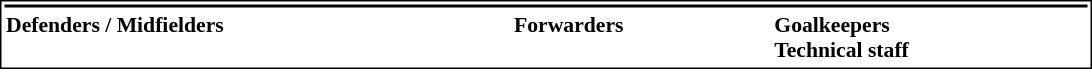<table class="toccolours" style="border: #000000 solid 1px; background: #FFFFFF; font-size: 95%; width:728px">
<tr>
<th colspan=5 style="background-color:black;"></th>
</tr>
<tr>
<td style="font-size: 95%;" valign="top"><strong>Defenders / Midfielders</strong><br></td>
<td style="font-size: 95%;" valign="top"><strong>Forwarders</strong><br></td>
<td style="font-size: 95%;" valign="top"><strong>Goalkeepers</strong><br><strong>Technical staff</strong></td>
</tr>
</table>
